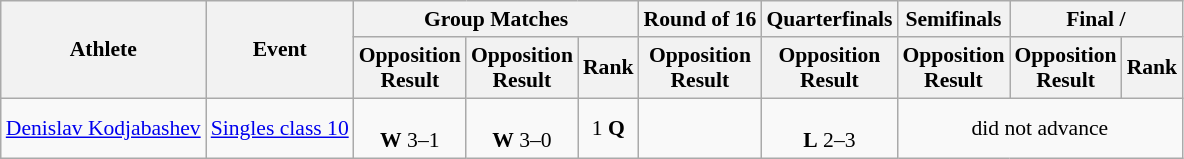<table class=wikitable style="font-size:90%">
<tr>
<th rowspan="2">Athlete</th>
<th rowspan="2">Event</th>
<th colspan="3">Group Matches</th>
<th>Round of 16</th>
<th>Quarterfinals</th>
<th>Semifinals</th>
<th colspan="2">Final / </th>
</tr>
<tr>
<th>Opposition<br>Result</th>
<th>Opposition<br>Result</th>
<th>Rank</th>
<th>Opposition<br>Result</th>
<th>Opposition<br>Result</th>
<th>Opposition<br>Result</th>
<th>Opposition<br>Result</th>
<th>Rank</th>
</tr>
<tr align=center>
<td align=left><a href='#'>Denislav Kodjabashev</a></td>
<td align=left><a href='#'>Singles class 10</a></td>
<td><br><strong>W</strong> 3–1</td>
<td><br><strong>W</strong> 3–0</td>
<td>1 <strong>Q</strong></td>
<td></td>
<td><br><strong>L</strong> 2–3</td>
<td colspan=3>did not advance</td>
</tr>
</table>
